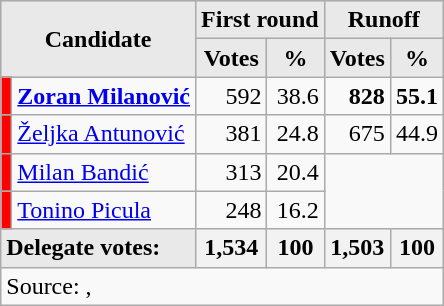<table class="wikitable">
<tr style="background:#c9c9c9;">
<th colspan="2" rowspan="2" style="background:#e9e9e9; text-align:center;">Candidate</th>
<th style="background:#e9e9e9; text-align:center;" colspan="2">First round</th>
<th style="background:#e9e9e9; text-align:center;" colspan="2">Runoff</th>
</tr>
<tr>
<th style="background:#e9e9e9; text-align:center;">Votes</th>
<th style="background:#e9e9e9; text-align:center;">%</th>
<th style="background:#e9e9e9; text-align:center;">Votes</th>
<th style="background:#e9e9e9; text-align:center;">%</th>
</tr>
<tr>
<td style="background:red;"></td>
<td style="text-align:left;"><strong><a href='#'>Zoran Milanović</a></strong></td>
<td style="text-align:right;">592</td>
<td style="text-align:right;">38.6</td>
<td style="text-align:right;"><strong>828</strong></td>
<td style="text-align:right;"><strong>55.1</strong></td>
</tr>
<tr>
<td style="background:red;"></td>
<td style="text-align:left;"><a href='#'>Željka Antunović</a></td>
<td style="text-align:right;">381</td>
<td style="text-align:right;">24.8</td>
<td style="text-align:right;">675</td>
<td style="text-align:right;">44.9</td>
</tr>
<tr>
<td style="background:red;"></td>
<td style="text-align:left;"><a href='#'>Milan Bandić</a></td>
<td style="text-align:right;">313</td>
<td style="text-align:right;">20.4</td>
</tr>
<tr>
<td style="background:red;"></td>
<td style="text-align:left;"><a href='#'>Tonino Picula</a></td>
<td style="text-align:right;">248</td>
<td style="text-align:right;">16.2</td>
</tr>
<tr style="background:#e9e9e9;">
<td style="text-align:left;" colspan="2"><strong>Delegate votes:</strong></td>
<th align= right>1,534</th>
<th align= right>100</th>
<th align= right>1,503</th>
<th align= right>100</th>
</tr>
<tr>
<td style="text-align:left;" colspan="7">Source: , </td>
</tr>
</table>
